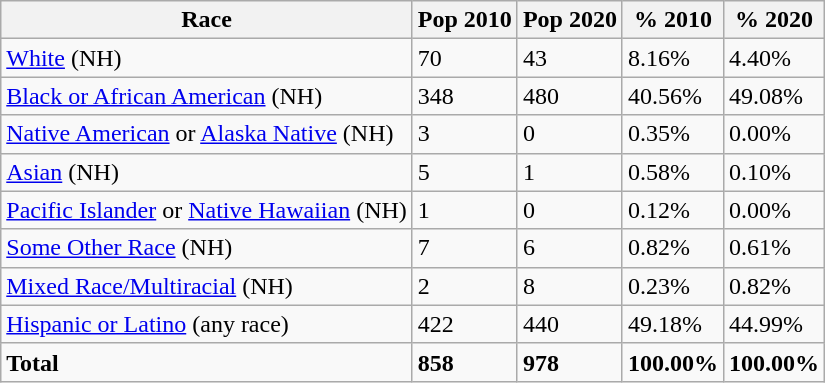<table class="wikitable">
<tr>
<th>Race</th>
<th>Pop 2010</th>
<th>Pop 2020</th>
<th>% 2010</th>
<th>% 2020</th>
</tr>
<tr>
<td><a href='#'>White</a> (NH)</td>
<td>70</td>
<td>43</td>
<td>8.16%</td>
<td>4.40%</td>
</tr>
<tr>
<td><a href='#'>Black or African American</a> (NH)</td>
<td>348</td>
<td>480</td>
<td>40.56%</td>
<td>49.08%</td>
</tr>
<tr>
<td><a href='#'>Native American</a> or <a href='#'>Alaska Native</a> (NH)</td>
<td>3</td>
<td>0</td>
<td>0.35%</td>
<td>0.00%</td>
</tr>
<tr>
<td><a href='#'>Asian</a> (NH)</td>
<td>5</td>
<td>1</td>
<td>0.58%</td>
<td>0.10%</td>
</tr>
<tr>
<td><a href='#'>Pacific Islander</a> or <a href='#'>Native Hawaiian</a> (NH)</td>
<td>1</td>
<td>0</td>
<td>0.12%</td>
<td>0.00%</td>
</tr>
<tr>
<td><a href='#'>Some Other Race</a> (NH)</td>
<td>7</td>
<td>6</td>
<td>0.82%</td>
<td>0.61%</td>
</tr>
<tr>
<td><a href='#'>Mixed Race/Multiracial</a> (NH)</td>
<td>2</td>
<td>8</td>
<td>0.23%</td>
<td>0.82%</td>
</tr>
<tr>
<td><a href='#'>Hispanic or Latino</a> (any race)</td>
<td>422</td>
<td>440</td>
<td>49.18%</td>
<td>44.99%</td>
</tr>
<tr>
<td><strong>Total</strong></td>
<td><strong>858</strong></td>
<td><strong>978</strong></td>
<td><strong>100.00%</strong></td>
<td><strong>100.00%</strong></td>
</tr>
</table>
